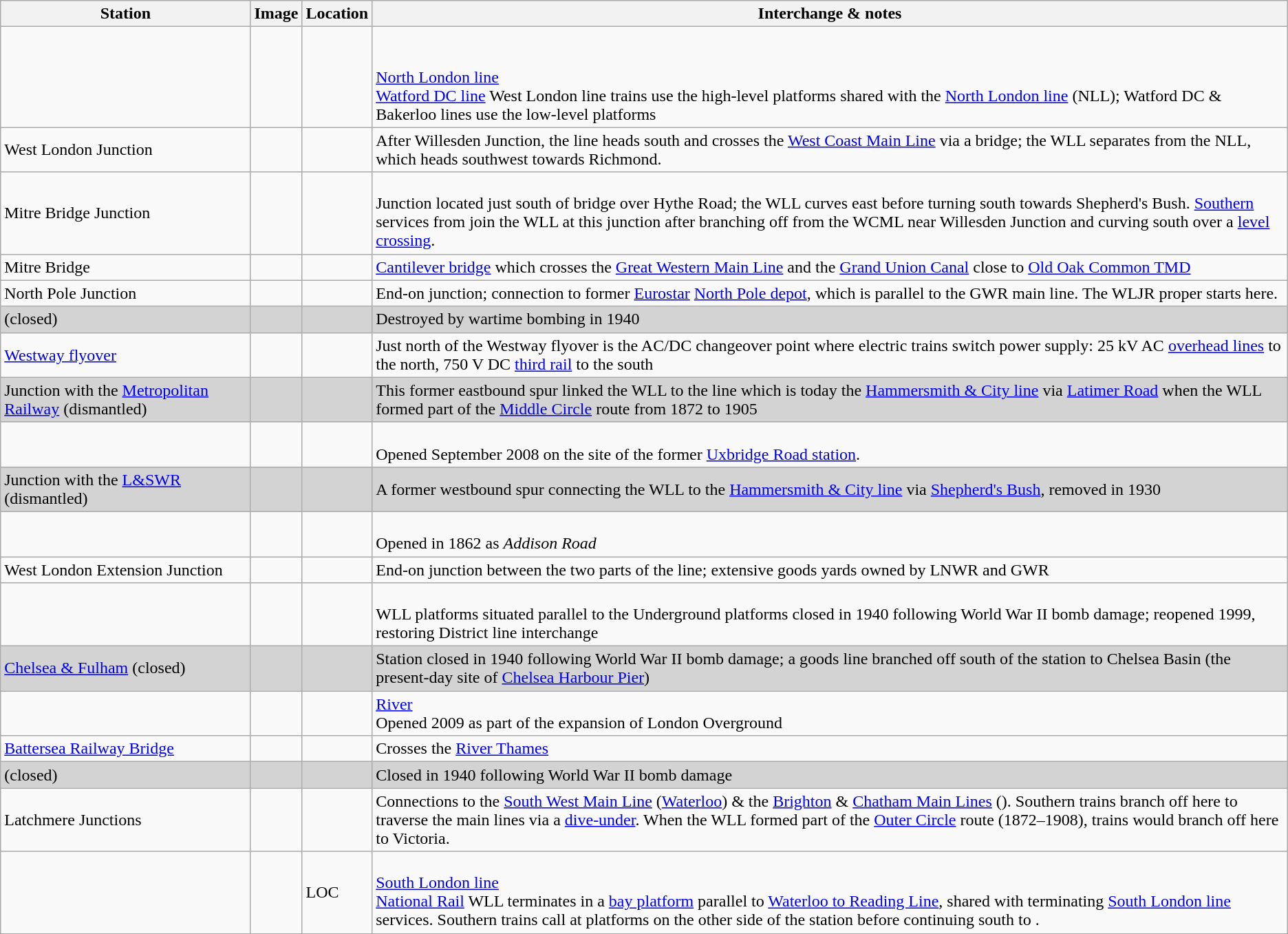<table class="wikitable">
<tr>
<th>Station</th>
<th>Image</th>
<th>Location</th>
<th>Interchange & notes</th>
</tr>
<tr>
<td><br></td>
<td></td>
<td></td>
<td><br> <br> <a href='#'>North London line</a><br> <a href='#'>Watford DC line</a>
West London line trains use the high-level platforms shared with the <a href='#'>North London line</a> (NLL); Watford DC & Bakerloo lines use the low-level platforms</td>
</tr>
<tr>
<td style="white-space:nowrap">West London Junction</td>
<td></td>
<td></td>
<td>After Willesden Junction, the line heads south and crosses the <a href='#'>West Coast Main Line</a> via a bridge; the WLL separates from the NLL, which heads southwest towards Richmond.</td>
</tr>
<tr>
<td>Mitre Bridge Junction</td>
<td></td>
<td></td>
<td><br>Junction located just south of bridge over Hythe Road; the WLL curves east before turning south towards Shepherd's Bush. <a href='#'>Southern</a> services from  join the WLL at this junction after branching off from the WCML near Willesden Junction and curving south over a <a href='#'>level crossing</a>.</td>
</tr>
<tr>
<td>Mitre Bridge</td>
<td></td>
<td></td>
<td><a href='#'>Cantilever bridge</a> which crosses the <a href='#'>Great Western Main Line</a> and the <a href='#'>Grand Union Canal</a> close to <a href='#'>Old Oak Common TMD</a></td>
</tr>
<tr>
<td>North Pole Junction</td>
<td></td>
<td></td>
<td>End-on junction; connection to former <a href='#'>Eurostar</a> <a href='#'>North Pole depot</a>, which is parallel to the GWR main line. The WLJR proper starts here.</td>
</tr>
<tr style="background:lightgray">
<td> (closed)</td>
<td></td>
<td></td>
<td>Destroyed by wartime bombing in 1940</td>
</tr>
<tr>
<td><a href='#'>Westway flyover</a></td>
<td></td>
<td></td>
<td>Just north of the Westway flyover is the AC/DC changeover point where electric trains switch power supply: 25 kV AC <a href='#'>overhead lines</a> to the north, 750 V DC <a href='#'>third rail</a> to the south</td>
</tr>
<tr style="background:lightgray">
<td>Junction with the <a href='#'>Metropolitan Railway</a> (dismantled)</td>
<td></td>
<td></td>
<td>This former eastbound spur linked the WLL to the line which is today the <a href='#'>Hammersmith & City line</a> via <a href='#'>Latimer Road</a> when the WLL formed part of the <a href='#'>Middle Circle</a> route from 1872 to 1905</td>
</tr>
<tr>
<td></td>
<td></td>
<td></td>
<td> <br>Opened September 2008 on the site of the former <a href='#'>Uxbridge Road station</a>.</td>
</tr>
<tr style="background:lightgray">
<td>Junction with the <a href='#'>L&SWR</a> (dismantled)</td>
<td></td>
<td></td>
<td>A former westbound spur connecting the WLL to the <a href='#'>Hammersmith & City line</a> via <a href='#'>Shepherd's Bush</a>, removed in 1930</td>
</tr>
<tr>
<td></td>
<td></td>
<td></td>
<td> <br>Opened in 1862 as <em>Addison Road</em></td>
</tr>
<tr>
<td>West London Extension Junction</td>
<td></td>
<td></td>
<td>End-on junction between the two parts of the line; extensive goods yards owned by LNWR and GWR</td>
</tr>
<tr>
<td></td>
<td></td>
<td></td>
<td> <br>WLL platforms situated parallel to the Underground platforms closed in 1940 following World War II bomb damage; reopened 1999, restoring District line interchange</td>
</tr>
<tr style="background:lightgray">
<td><a href='#'>Chelsea & Fulham</a> (closed)</td>
<td></td>
<td></td>
<td>Station closed in 1940 following World War II bomb damage; a goods line branched off south of the station to Chelsea Basin (the present-day site of <a href='#'>Chelsea Harbour Pier</a>)</td>
</tr>
<tr>
<td></td>
<td></td>
<td></td>
<td> <a href='#'>River</a><br>Opened 2009 as part of the expansion of London Overground</td>
</tr>
<tr>
<td><a href='#'>Battersea Railway Bridge</a></td>
<td></td>
<td></td>
<td>Crosses the <a href='#'>River Thames</a></td>
</tr>
<tr style="background:lightgray">
<td> (closed)</td>
<td></td>
<td></td>
<td>Closed in 1940 following World War II bomb damage</td>
</tr>
<tr>
<td>Latchmere Junctions</td>
<td></td>
<td></td>
<td>Connections to the <a href='#'>South West Main Line</a> (<a href='#'>Waterloo</a>) & the <a href='#'>Brighton</a> & <a href='#'>Chatham Main Lines</a> (). Southern trains branch off here to traverse the main lines via a <a href='#'>dive-under</a>. When the WLL formed part of the <a href='#'>Outer Circle</a> route (1872–1908), trains would branch off here to Victoria.</td>
</tr>
<tr>
<td></td>
<td></td>
<td>LOC</td>
<td><br> <a href='#'>South London line</a><br>
 <a href='#'>National Rail</a>
 WLL terminates in a <a href='#'>bay platform</a> parallel to <a href='#'>Waterloo to Reading Line</a>, shared with terminating <a href='#'>South London line</a> services. Southern trains call at platforms on the other side of the station before continuing south to .</td>
</tr>
</table>
